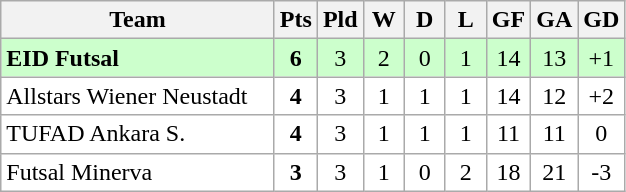<table class="wikitable" style="text-align: center;">
<tr>
<th width="175">Team</th>
<th width="20">Pts</th>
<th width="20">Pld</th>
<th width="20">W</th>
<th width="20">D</th>
<th width="20">L</th>
<th width="20">GF</th>
<th width="20">GA</th>
<th width="20">GD</th>
</tr>
<tr bgcolor=#ccffcc>
<td align="left"> <strong>EID Futsal</strong></td>
<td><strong>6</strong></td>
<td>3</td>
<td>2</td>
<td>0</td>
<td>1</td>
<td>14</td>
<td>13</td>
<td>+1</td>
</tr>
<tr bgcolor=ffffff>
<td align="left"> Allstars Wiener Neustadt</td>
<td><strong>4</strong></td>
<td>3</td>
<td>1</td>
<td>1</td>
<td>1</td>
<td>14</td>
<td>12</td>
<td>+2</td>
</tr>
<tr bgcolor=ffffff>
<td align="left"> TUFAD Ankara S.</td>
<td><strong>4</strong></td>
<td>3</td>
<td>1</td>
<td>1</td>
<td>1</td>
<td>11</td>
<td>11</td>
<td>0</td>
</tr>
<tr bgcolor=ffffff>
<td align="left"> Futsal Minerva</td>
<td><strong>3</strong></td>
<td>3</td>
<td>1</td>
<td>0</td>
<td>2</td>
<td>18</td>
<td>21</td>
<td>-3</td>
</tr>
</table>
